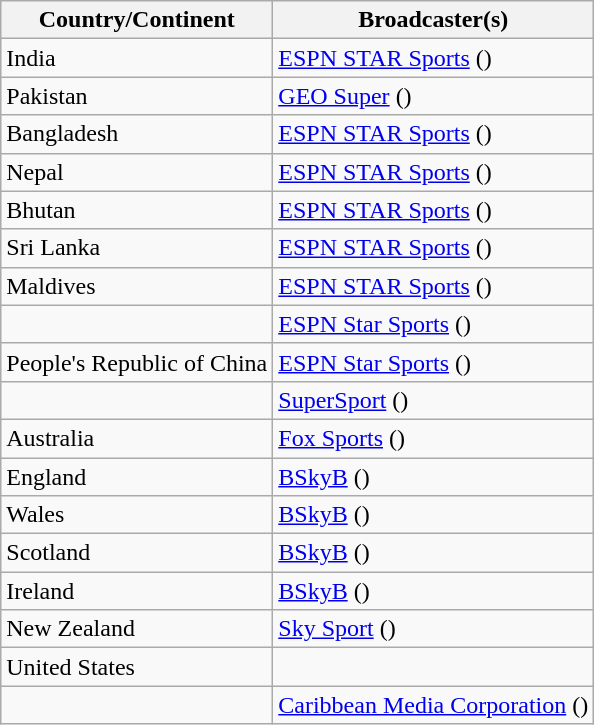<table class="wikitable">
<tr>
<th>Country/Continent</th>
<th>Broadcaster(s)</th>
</tr>
<tr>
<td>India</td>
<td><a href='#'>ESPN STAR Sports</a> ()</td>
</tr>
<tr>
<td>Pakistan</td>
<td><a href='#'>GEO Super</a> ()</td>
</tr>
<tr>
<td>Bangladesh</td>
<td><a href='#'>ESPN STAR Sports</a> ()</td>
</tr>
<tr>
<td>Nepal</td>
<td><a href='#'>ESPN STAR Sports</a> ()</td>
</tr>
<tr>
<td>Bhutan</td>
<td><a href='#'>ESPN STAR Sports</a> ()</td>
</tr>
<tr>
<td>Sri Lanka</td>
<td><a href='#'>ESPN STAR Sports</a> ()</td>
</tr>
<tr>
<td>Maldives</td>
<td><a href='#'>ESPN STAR Sports</a> ()</td>
</tr>
<tr>
<td></td>
<td><a href='#'>ESPN Star Sports</a> ()</td>
</tr>
<tr>
<td>People's Republic of China</td>
<td><a href='#'>ESPN Star Sports</a> ()</td>
</tr>
<tr>
<td></td>
<td><a href='#'>SuperSport</a> ()</td>
</tr>
<tr>
<td>Australia</td>
<td><a href='#'>Fox Sports</a> ()</td>
</tr>
<tr>
<td>England</td>
<td><a href='#'>BSkyB</a> ()</td>
</tr>
<tr>
<td>Wales</td>
<td><a href='#'>BSkyB</a> ()</td>
</tr>
<tr>
<td>Scotland</td>
<td><a href='#'>BSkyB</a> ()</td>
</tr>
<tr>
<td>Ireland</td>
<td><a href='#'>BSkyB</a> ()</td>
</tr>
<tr>
<td>New Zealand</td>
<td><a href='#'>Sky Sport</a> ()</td>
</tr>
<tr>
<td>United States</td>
<td></td>
</tr>
<tr>
<td></td>
<td><a href='#'>Caribbean Media Corporation</a> ()</td>
</tr>
</table>
